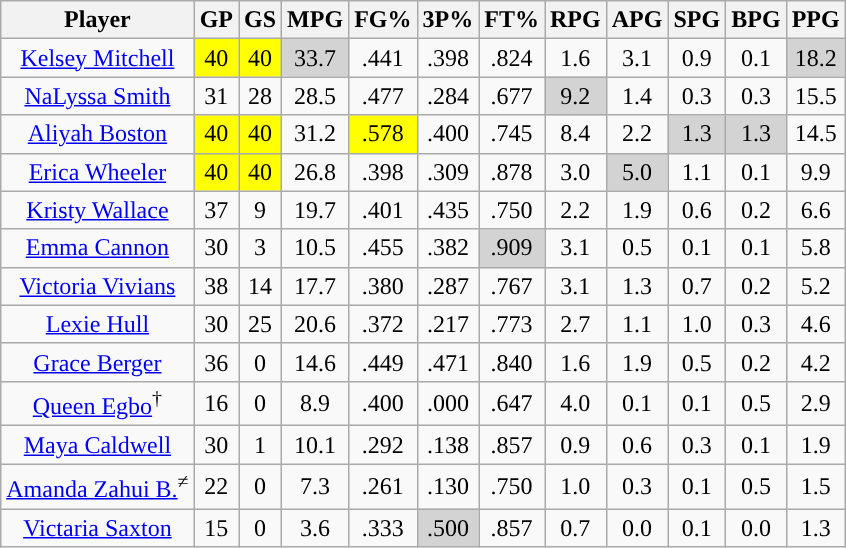<table class="wikitable sortable" style="text-align:center;">
<tr>
<th>Player</th>
<th>GP</th>
<th>GS</th>
<th>MPG</th>
<th>FG%</th>
<th>3P%</th>
<th>FT%</th>
<th>RPG</th>
<th>APG</th>
<th>SPG</th>
<th>BPG</th>
<th>PPG</th>
</tr>
<tr>
<td><a href='#'>Kelsey Mitchell</a></td>
<td style="background:yellow;">40</td>
<td style="background:yellow;">40</td>
<td style="background:#D3D3D3;">33.7</td>
<td>.441</td>
<td>.398</td>
<td>.824</td>
<td>1.6</td>
<td>3.1</td>
<td>0.9</td>
<td>0.1</td>
<td style="background:#D3D3D3;">18.2</td>
</tr>
<tr>
<td><a href='#'>NaLyssa Smith</a></td>
<td>31</td>
<td>28</td>
<td>28.5</td>
<td>.477</td>
<td>.284</td>
<td>.677</td>
<td style="background:#D3D3D3;">9.2</td>
<td>1.4</td>
<td>0.3</td>
<td>0.3</td>
<td>15.5</td>
</tr>
<tr>
<td><a href='#'>Aliyah Boston</a></td>
<td style="background:yellow;">40</td>
<td style="background:yellow;">40</td>
<td>31.2</td>
<td style="background:yellow;">.578</td>
<td>.400</td>
<td>.745</td>
<td>8.4</td>
<td>2.2</td>
<td style="background:#D3D3D3;">1.3</td>
<td style="background:#D3D3D3;">1.3</td>
<td>14.5</td>
</tr>
<tr>
<td><a href='#'>Erica Wheeler</a></td>
<td style="background:yellow;">40</td>
<td style="background:yellow;">40</td>
<td>26.8</td>
<td>.398</td>
<td>.309</td>
<td>.878</td>
<td>3.0</td>
<td style="background:#D3D3D3;">5.0</td>
<td>1.1</td>
<td>0.1</td>
<td>9.9</td>
</tr>
<tr>
<td><a href='#'>Kristy Wallace</a></td>
<td>37</td>
<td>9</td>
<td>19.7</td>
<td>.401</td>
<td>.435</td>
<td>.750</td>
<td>2.2</td>
<td>1.9</td>
<td>0.6</td>
<td>0.2</td>
<td>6.6</td>
</tr>
<tr>
<td><a href='#'>Emma Cannon</a></td>
<td>30</td>
<td>3</td>
<td>10.5</td>
<td>.455</td>
<td>.382</td>
<td style="background:#D3D3D3;">.909</td>
<td>3.1</td>
<td>0.5</td>
<td>0.1</td>
<td>0.1</td>
<td>5.8</td>
</tr>
<tr>
<td><a href='#'>Victoria Vivians</a></td>
<td>38</td>
<td>14</td>
<td>17.7</td>
<td>.380</td>
<td>.287</td>
<td>.767</td>
<td>3.1</td>
<td>1.3</td>
<td>0.7</td>
<td>0.2</td>
<td>5.2</td>
</tr>
<tr>
<td><a href='#'>Lexie Hull</a></td>
<td>30</td>
<td>25</td>
<td>20.6</td>
<td>.372</td>
<td>.217</td>
<td>.773</td>
<td>2.7</td>
<td>1.1</td>
<td>1.0</td>
<td>0.3</td>
<td>4.6</td>
</tr>
<tr>
<td><a href='#'>Grace Berger</a></td>
<td>36</td>
<td>0</td>
<td>14.6</td>
<td>.449</td>
<td>.471</td>
<td>.840</td>
<td>1.6</td>
<td>1.9</td>
<td>0.5</td>
<td>0.2</td>
<td>4.2</td>
</tr>
<tr>
<td><a href='#'>Queen Egbo</a><sup>†</sup></td>
<td>16</td>
<td>0</td>
<td>8.9</td>
<td>.400</td>
<td>.000</td>
<td>.647</td>
<td>4.0</td>
<td>0.1</td>
<td>0.1</td>
<td>0.5</td>
<td>2.9</td>
</tr>
<tr>
<td><a href='#'>Maya Caldwell</a></td>
<td>30</td>
<td>1</td>
<td>10.1</td>
<td>.292</td>
<td>.138</td>
<td>.857</td>
<td>0.9</td>
<td>0.6</td>
<td>0.3</td>
<td>0.1</td>
<td>1.9</td>
</tr>
<tr>
<td><a href='#'>Amanda Zahui B.</a><sup>≠</sup></td>
<td>22</td>
<td>0</td>
<td>7.3</td>
<td>.261</td>
<td>.130</td>
<td>.750</td>
<td>1.0</td>
<td>0.3</td>
<td>0.1</td>
<td>0.5</td>
<td>1.5</td>
</tr>
<tr>
<td><a href='#'>Victaria Saxton</a></td>
<td>15</td>
<td>0</td>
<td>3.6</td>
<td>.333</td>
<td style="background:#D3D3D3;">.500</td>
<td>.857</td>
<td>0.7</td>
<td>0.0</td>
<td>0.1</td>
<td>0.0</td>
<td>1.3</td>
</tr>
</table>
